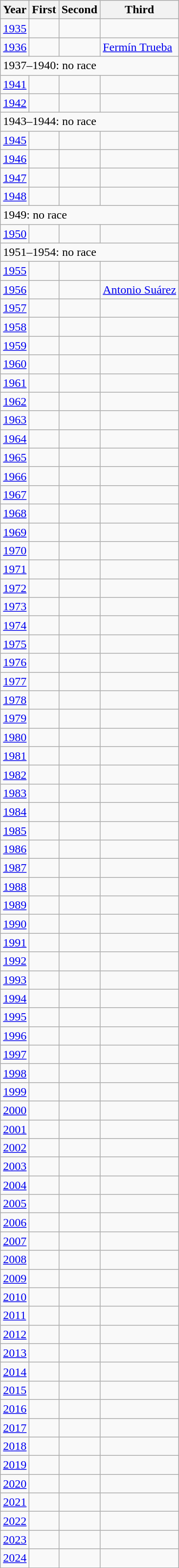<table class="wikitable">
<tr>
<th bgcolor=#eeeeee>Year</th>
<th bgcolor=#eeeeee>First</th>
<th bgcolor=#eeeeee>Second</th>
<th bgcolor=#eeeeee>Third</th>
</tr>
<tr>
<td><a href='#'>1935</a></td>
<td></td>
<td></td>
<td></td>
</tr>
<tr>
<td><a href='#'>1936</a></td>
<td></td>
<td></td>
<td> <a href='#'>Fermín Trueba</a></td>
</tr>
<tr>
<td colspan=4>1937–1940: no race</td>
</tr>
<tr>
<td><a href='#'>1941</a></td>
<td></td>
<td></td>
<td></td>
</tr>
<tr>
<td><a href='#'>1942</a></td>
<td></td>
<td></td>
<td></td>
</tr>
<tr>
<td colspan=4>1943–1944: no race</td>
</tr>
<tr>
<td><a href='#'>1945</a></td>
<td></td>
<td></td>
<td></td>
</tr>
<tr>
<td><a href='#'>1946</a></td>
<td></td>
<td></td>
<td></td>
</tr>
<tr>
<td><a href='#'>1947</a></td>
<td></td>
<td></td>
<td></td>
</tr>
<tr>
<td><a href='#'>1948</a></td>
<td></td>
<td></td>
<td></td>
</tr>
<tr>
<td colspan=4>1949: no race</td>
</tr>
<tr>
<td><a href='#'>1950</a></td>
<td></td>
<td></td>
<td></td>
</tr>
<tr>
<td colspan=4>1951–1954: no race</td>
</tr>
<tr>
<td><a href='#'>1955</a></td>
<td></td>
<td></td>
<td></td>
</tr>
<tr>
<td><a href='#'>1956</a></td>
<td></td>
<td></td>
<td> <a href='#'>Antonio Suárez</a></td>
</tr>
<tr>
<td><a href='#'>1957</a></td>
<td></td>
<td></td>
<td></td>
</tr>
<tr>
<td><a href='#'>1958</a></td>
<td></td>
<td></td>
<td></td>
</tr>
<tr>
<td><a href='#'>1959</a></td>
<td></td>
<td></td>
<td></td>
</tr>
<tr>
<td><a href='#'>1960</a></td>
<td></td>
<td></td>
<td></td>
</tr>
<tr>
<td><a href='#'>1961</a></td>
<td></td>
<td></td>
<td></td>
</tr>
<tr>
<td><a href='#'>1962</a></td>
<td></td>
<td></td>
<td></td>
</tr>
<tr>
<td><a href='#'>1963</a></td>
<td></td>
<td></td>
<td></td>
</tr>
<tr>
<td><a href='#'>1964</a></td>
<td></td>
<td></td>
<td></td>
</tr>
<tr>
<td><a href='#'>1965</a></td>
<td></td>
<td></td>
<td></td>
</tr>
<tr>
<td><a href='#'>1966</a></td>
<td></td>
<td></td>
<td></td>
</tr>
<tr>
<td><a href='#'>1967</a></td>
<td></td>
<td></td>
<td></td>
</tr>
<tr>
<td><a href='#'>1968</a></td>
<td></td>
<td></td>
<td></td>
</tr>
<tr>
<td><a href='#'>1969</a></td>
<td></td>
<td></td>
<td></td>
</tr>
<tr>
<td><a href='#'>1970</a></td>
<td></td>
<td></td>
<td></td>
</tr>
<tr>
<td><a href='#'>1971</a></td>
<td></td>
<td></td>
<td></td>
</tr>
<tr>
<td><a href='#'>1972</a></td>
<td></td>
<td></td>
<td></td>
</tr>
<tr>
<td><a href='#'>1973</a></td>
<td></td>
<td></td>
<td></td>
</tr>
<tr>
<td><a href='#'>1974</a></td>
<td></td>
<td></td>
<td></td>
</tr>
<tr>
<td><a href='#'>1975</a></td>
<td></td>
<td></td>
<td></td>
</tr>
<tr>
<td><a href='#'>1976</a></td>
<td></td>
<td></td>
<td></td>
</tr>
<tr>
<td><a href='#'>1977</a></td>
<td></td>
<td></td>
<td></td>
</tr>
<tr>
<td><a href='#'>1978</a></td>
<td></td>
<td></td>
<td></td>
</tr>
<tr>
<td><a href='#'>1979</a></td>
<td></td>
<td></td>
<td></td>
</tr>
<tr>
<td><a href='#'>1980</a></td>
<td></td>
<td></td>
<td></td>
</tr>
<tr>
<td><a href='#'>1981</a></td>
<td></td>
<td></td>
<td></td>
</tr>
<tr>
<td><a href='#'>1982</a></td>
<td></td>
<td></td>
<td></td>
</tr>
<tr>
<td><a href='#'>1983</a></td>
<td></td>
<td></td>
<td></td>
</tr>
<tr>
<td><a href='#'>1984</a></td>
<td></td>
<td></td>
<td></td>
</tr>
<tr>
<td><a href='#'>1985</a></td>
<td></td>
<td></td>
<td></td>
</tr>
<tr>
<td><a href='#'>1986</a></td>
<td></td>
<td></td>
<td></td>
</tr>
<tr>
<td><a href='#'>1987</a></td>
<td></td>
<td></td>
<td></td>
</tr>
<tr>
<td><a href='#'>1988</a></td>
<td></td>
<td></td>
<td></td>
</tr>
<tr>
<td><a href='#'>1989</a></td>
<td></td>
<td></td>
<td></td>
</tr>
<tr>
<td><a href='#'>1990</a></td>
<td></td>
<td></td>
<td></td>
</tr>
<tr>
<td><a href='#'>1991</a></td>
<td></td>
<td></td>
<td></td>
</tr>
<tr>
<td><a href='#'>1992</a></td>
<td></td>
<td></td>
<td></td>
</tr>
<tr>
<td><a href='#'>1993</a></td>
<td></td>
<td></td>
<td></td>
</tr>
<tr>
<td><a href='#'>1994</a></td>
<td></td>
<td></td>
<td></td>
</tr>
<tr>
<td><a href='#'>1995</a></td>
<td></td>
<td></td>
<td></td>
</tr>
<tr>
<td><a href='#'>1996</a></td>
<td></td>
<td></td>
<td></td>
</tr>
<tr>
<td><a href='#'>1997</a></td>
<td></td>
<td></td>
<td></td>
</tr>
<tr>
<td><a href='#'>1998</a></td>
<td></td>
<td></td>
<td></td>
</tr>
<tr>
<td><a href='#'>1999</a></td>
<td></td>
<td></td>
<td></td>
</tr>
<tr>
<td><a href='#'>2000</a></td>
<td></td>
<td></td>
<td></td>
</tr>
<tr>
<td><a href='#'>2001</a></td>
<td></td>
<td></td>
<td></td>
</tr>
<tr>
<td><a href='#'>2002</a></td>
<td></td>
<td></td>
<td></td>
</tr>
<tr>
<td><a href='#'>2003</a></td>
<td></td>
<td></td>
<td></td>
</tr>
<tr>
<td><a href='#'>2004</a></td>
<td></td>
<td></td>
<td></td>
</tr>
<tr>
<td><a href='#'>2005</a></td>
<td></td>
<td></td>
<td></td>
</tr>
<tr>
<td><a href='#'>2006</a></td>
<td></td>
<td></td>
<td></td>
</tr>
<tr>
<td><a href='#'>2007</a></td>
<td></td>
<td></td>
<td></td>
</tr>
<tr>
<td><a href='#'>2008</a></td>
<td></td>
<td></td>
<td></td>
</tr>
<tr>
<td><a href='#'>2009</a></td>
<td></td>
<td></td>
<td></td>
</tr>
<tr>
<td><a href='#'>2010</a></td>
<td></td>
<td></td>
<td></td>
</tr>
<tr>
<td><a href='#'>2011</a></td>
<td></td>
<td></td>
<td><s></s> <br></td>
</tr>
<tr>
<td><a href='#'>2012</a></td>
<td></td>
<td></td>
<td></td>
</tr>
<tr>
<td><a href='#'>2013</a></td>
<td></td>
<td></td>
<td></td>
</tr>
<tr>
<td><a href='#'>2014</a></td>
<td></td>
<td></td>
<td></td>
</tr>
<tr>
<td><a href='#'>2015</a></td>
<td></td>
<td></td>
<td></td>
</tr>
<tr>
<td><a href='#'>2016</a></td>
<td></td>
<td></td>
<td></td>
</tr>
<tr>
<td><a href='#'>2017</a></td>
<td></td>
<td></td>
<td></td>
</tr>
<tr>
<td><a href='#'>2018</a></td>
<td></td>
<td></td>
<td></td>
</tr>
<tr>
<td><a href='#'>2019</a></td>
<td></td>
<td></td>
<td></td>
</tr>
<tr>
<td><a href='#'>2020</a></td>
<td></td>
<td></td>
<td></td>
</tr>
<tr>
<td><a href='#'>2021</a></td>
<td></td>
<td></td>
<td></td>
</tr>
<tr>
<td><a href='#'>2022</a></td>
<td></td>
<td></td>
<td></td>
</tr>
<tr>
<td><a href='#'>2023</a></td>
<td></td>
<td></td>
<td></td>
</tr>
<tr>
<td><a href='#'>2024</a></td>
<td></td>
<td></td>
<td></td>
</tr>
</table>
